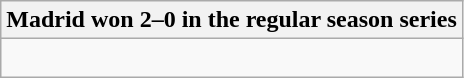<table class="wikitable collapsible collapsed">
<tr>
<th>Madrid won 2–0 in the regular season series</th>
</tr>
<tr>
<td><br>
</td>
</tr>
</table>
